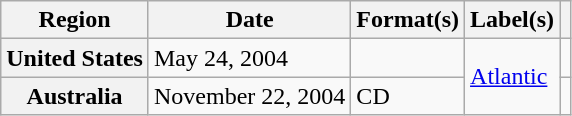<table class="wikitable plainrowheaders">
<tr>
<th scope="col">Region</th>
<th scope="col">Date</th>
<th scope="col">Format(s)</th>
<th scope="col">Label(s)</th>
<th scope="col"></th>
</tr>
<tr>
<th scope="row">United States</th>
<td>May 24, 2004</td>
<td></td>
<td rowspan="2"><a href='#'>Atlantic</a></td>
<td></td>
</tr>
<tr>
<th scope="row">Australia</th>
<td>November 22, 2004</td>
<td>CD</td>
<td></td>
</tr>
</table>
